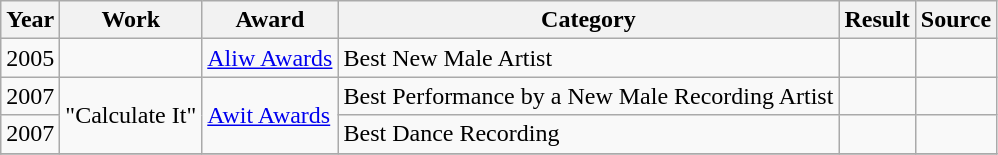<table class="wikitable">
<tr>
<th>Year</th>
<th>Work</th>
<th>Award</th>
<th>Category</th>
<th>Result</th>
<th>Source </th>
</tr>
<tr>
<td>2005</td>
<td></td>
<td><a href='#'>Aliw Awards</a></td>
<td>Best New Male Artist</td>
<td></td>
<td></td>
</tr>
<tr>
<td>2007</td>
<td rowspan="2">"Calculate It"</td>
<td rowspan="2"><a href='#'>Awit Awards</a></td>
<td>Best Performance by a New Male Recording Artist</td>
<td></td>
<td></td>
</tr>
<tr>
<td>2007</td>
<td>Best Dance Recording</td>
<td></td>
<td></td>
</tr>
<tr>
</tr>
</table>
